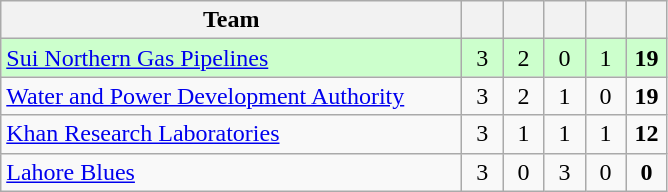<table class="wikitable" style="text-align:center">
<tr>
<th style="width:300px">Team</th>
<th width="20"></th>
<th width="20"></th>
<th width="20"></th>
<th width="20"></th>
<th width="20"></th>
</tr>
<tr style="background:#cfc">
<td style="text-align:left"><a href='#'>Sui Northern Gas Pipelines</a></td>
<td>3</td>
<td>2</td>
<td>0</td>
<td>1</td>
<td><strong>19</strong></td>
</tr>
<tr>
<td style="text-align:left"><a href='#'>Water and Power Development Authority</a></td>
<td>3</td>
<td>2</td>
<td>1</td>
<td>0</td>
<td><strong>19</strong></td>
</tr>
<tr>
<td style="text-align:left"><a href='#'>Khan Research Laboratories</a></td>
<td>3</td>
<td>1</td>
<td>1</td>
<td>1</td>
<td><strong>12</strong></td>
</tr>
<tr>
<td style="text-align:left"><a href='#'>Lahore Blues</a></td>
<td>3</td>
<td>0</td>
<td>3</td>
<td>0</td>
<td><strong>0</strong></td>
</tr>
</table>
